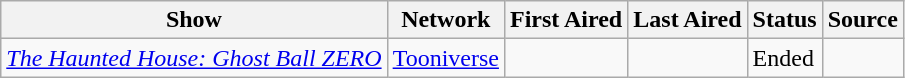<table class="wikitable sortable">
<tr>
<th scope="col">Show</th>
<th scope="col">Network</th>
<th scope="col">First Aired</th>
<th scope="col">Last Aired</th>
<th scope="col">Status</th>
<th class="unsortable" scope="col">Source</th>
</tr>
<tr>
<td><em><a href='#'>The Haunted House: Ghost Ball ZERO</a></em></td>
<td><a href='#'>Tooniverse</a></td>
<td></td>
<td></td>
<td>Ended</td>
<td></td>
</tr>
</table>
